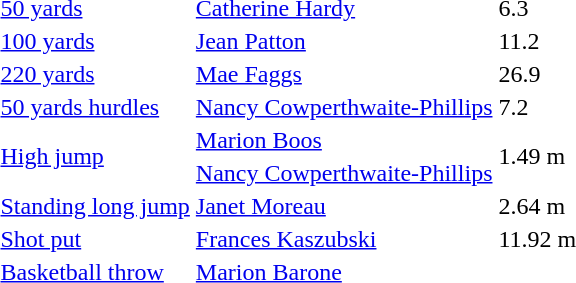<table>
<tr>
<td><a href='#'>50 yards</a></td>
<td><a href='#'>Catherine Hardy</a></td>
<td>6.3</td>
<td></td>
<td></td>
<td></td>
<td></td>
</tr>
<tr>
<td><a href='#'>100 yards</a></td>
<td><a href='#'>Jean Patton</a></td>
<td>11.2</td>
<td></td>
<td></td>
<td></td>
<td></td>
</tr>
<tr>
<td><a href='#'>220 yards</a></td>
<td><a href='#'>Mae Faggs</a></td>
<td>26.9</td>
<td></td>
<td></td>
<td></td>
<td></td>
</tr>
<tr>
<td><a href='#'>50 yards hurdles</a></td>
<td><a href='#'>Nancy Cowperthwaite-Phillips</a></td>
<td>7.2</td>
<td></td>
<td></td>
<td></td>
<td></td>
</tr>
<tr>
<td rowspan=2><a href='#'>High jump</a></td>
<td><a href='#'>Marion Boos</a></td>
<td rowspan=2>1.49 m</td>
<td rowspan=2></td>
<td rowspan=2></td>
<td rowspan=2></td>
<td rowspan=2></td>
</tr>
<tr>
<td><a href='#'>Nancy Cowperthwaite-Phillips</a></td>
</tr>
<tr>
<td><a href='#'>Standing long jump</a></td>
<td><a href='#'>Janet Moreau</a></td>
<td>2.64 m</td>
<td></td>
<td></td>
<td></td>
<td></td>
</tr>
<tr>
<td><a href='#'>Shot put</a></td>
<td><a href='#'>Frances Kaszubski</a></td>
<td>11.92 m</td>
<td></td>
<td></td>
<td></td>
<td></td>
</tr>
<tr>
<td><a href='#'>Basketball throw</a></td>
<td><a href='#'>Marion Barone</a></td>
<td></td>
<td></td>
<td></td>
<td></td>
<td></td>
</tr>
</table>
